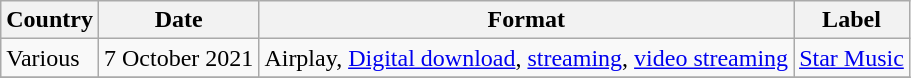<table class="wikitable">
<tr>
<th>Country</th>
<th>Date</th>
<th>Format</th>
<th>Label</th>
</tr>
<tr>
<td>Various</td>
<td>7 October 2021</td>
<td>Airplay, <a href='#'>Digital download</a>, <a href='#'>streaming</a>, <a href='#'>video streaming</a></td>
<td><a href='#'>Star Music</a></td>
</tr>
<tr>
</tr>
</table>
